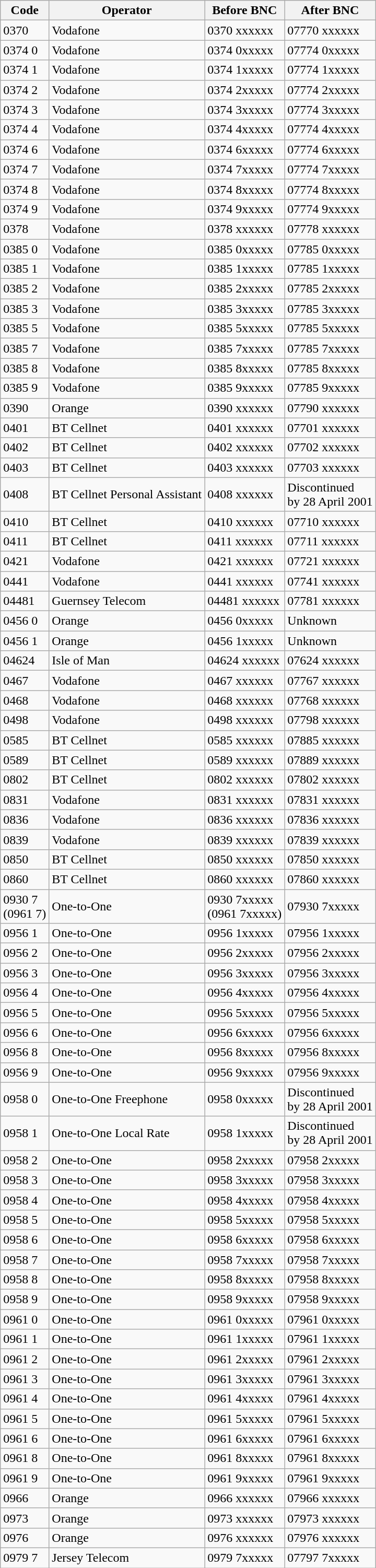<table class="wikitable">
<tr>
<th>Code</th>
<th>Operator</th>
<th>Before BNC</th>
<th>After BNC</th>
</tr>
<tr>
<td>0370</td>
<td>Vodafone</td>
<td>0370 xxxxxx</td>
<td>07770 xxxxxx</td>
</tr>
<tr>
<td>0374 0</td>
<td>Vodafone</td>
<td>0374 0xxxxx</td>
<td>07774 0xxxxx</td>
</tr>
<tr>
<td>0374 1</td>
<td>Vodafone</td>
<td>0374 1xxxxx</td>
<td>07774 1xxxxx</td>
</tr>
<tr>
<td>0374 2</td>
<td>Vodafone</td>
<td>0374 2xxxxx</td>
<td>07774 2xxxxx</td>
</tr>
<tr>
<td>0374 3</td>
<td>Vodafone</td>
<td>0374 3xxxxx</td>
<td>07774 3xxxxx</td>
</tr>
<tr>
<td>0374 4</td>
<td>Vodafone</td>
<td>0374 4xxxxx</td>
<td>07774 4xxxxx</td>
</tr>
<tr>
<td>0374 6</td>
<td>Vodafone</td>
<td>0374 6xxxxx</td>
<td>07774 6xxxxx</td>
</tr>
<tr>
<td>0374 7</td>
<td>Vodafone</td>
<td>0374 7xxxxx</td>
<td>07774 7xxxxx</td>
</tr>
<tr>
<td>0374 8</td>
<td>Vodafone</td>
<td>0374 8xxxxx</td>
<td>07774 8xxxxx</td>
</tr>
<tr>
<td>0374 9</td>
<td>Vodafone</td>
<td>0374 9xxxxx</td>
<td>07774 9xxxxx</td>
</tr>
<tr>
<td>0378</td>
<td>Vodafone</td>
<td>0378 xxxxxx</td>
<td>07778 xxxxxx</td>
</tr>
<tr>
<td>0385 0</td>
<td>Vodafone</td>
<td>0385 0xxxxx</td>
<td>07785 0xxxxx</td>
</tr>
<tr>
<td>0385 1</td>
<td>Vodafone</td>
<td>0385 1xxxxx</td>
<td>07785 1xxxxx</td>
</tr>
<tr>
<td>0385 2</td>
<td>Vodafone</td>
<td>0385 2xxxxx</td>
<td>07785 2xxxxx</td>
</tr>
<tr>
<td>0385 3</td>
<td>Vodafone</td>
<td>0385 3xxxxx</td>
<td>07785 3xxxxx</td>
</tr>
<tr>
<td>0385 5</td>
<td>Vodafone</td>
<td>0385 5xxxxx</td>
<td>07785 5xxxxx</td>
</tr>
<tr>
<td>0385 7</td>
<td>Vodafone</td>
<td>0385 7xxxxx</td>
<td>07785 7xxxxx</td>
</tr>
<tr>
<td>0385 8</td>
<td>Vodafone</td>
<td>0385 8xxxxx</td>
<td>07785 8xxxxx</td>
</tr>
<tr>
<td>0385 9</td>
<td>Vodafone</td>
<td>0385 9xxxxx</td>
<td>07785 9xxxxx</td>
</tr>
<tr>
<td>0390</td>
<td>Orange</td>
<td>0390 xxxxxx</td>
<td>07790 xxxxxx</td>
</tr>
<tr>
<td>0401</td>
<td>BT Cellnet</td>
<td>0401 xxxxxx</td>
<td>07701 xxxxxx</td>
</tr>
<tr>
<td>0402</td>
<td>BT Cellnet</td>
<td>0402 xxxxxx</td>
<td>07702 xxxxxx</td>
</tr>
<tr>
<td>0403</td>
<td>BT Cellnet</td>
<td>0403 xxxxxx</td>
<td>07703 xxxxxx</td>
</tr>
<tr>
<td>0408</td>
<td>BT Cellnet Personal Assistant</td>
<td>0408 xxxxxx</td>
<td>Discontinued<br>by 28 April 2001</td>
</tr>
<tr>
<td>0410</td>
<td>BT Cellnet</td>
<td>0410 xxxxxx</td>
<td>07710 xxxxxx</td>
</tr>
<tr>
<td>0411</td>
<td>BT Cellnet</td>
<td>0411 xxxxxx</td>
<td>07711 xxxxxx</td>
</tr>
<tr>
<td>0421</td>
<td>Vodafone</td>
<td>0421 xxxxxx</td>
<td>07721 xxxxxx</td>
</tr>
<tr>
<td>0441</td>
<td>Vodafone</td>
<td>0441 xxxxxx</td>
<td>07741 xxxxxx</td>
</tr>
<tr>
<td>04481</td>
<td>Guernsey Telecom</td>
<td>04481 xxxxxx</td>
<td>07781 xxxxxx</td>
</tr>
<tr>
<td>0456 0</td>
<td>Orange</td>
<td>0456 0xxxxx</td>
<td>Unknown</td>
</tr>
<tr>
<td>0456 1</td>
<td>Orange</td>
<td>0456 1xxxxx</td>
<td>Unknown</td>
</tr>
<tr>
<td>04624</td>
<td>Isle of Man</td>
<td>04624 xxxxxx</td>
<td>07624 xxxxxx</td>
</tr>
<tr>
<td>0467</td>
<td>Vodafone</td>
<td>0467 xxxxxx</td>
<td>07767 xxxxxx</td>
</tr>
<tr>
<td>0468</td>
<td>Vodafone</td>
<td>0468 xxxxxx</td>
<td>07768 xxxxxx</td>
</tr>
<tr>
<td>0498</td>
<td>Vodafone</td>
<td>0498 xxxxxx</td>
<td>07798 xxxxxx</td>
</tr>
<tr>
<td>0585</td>
<td>BT Cellnet</td>
<td>0585 xxxxxx</td>
<td>07885 xxxxxx</td>
</tr>
<tr>
<td>0589</td>
<td>BT Cellnet</td>
<td>0589 xxxxxx</td>
<td>07889 xxxxxx</td>
</tr>
<tr>
<td>0802</td>
<td>BT Cellnet</td>
<td>0802 xxxxxx</td>
<td>07802 xxxxxx</td>
</tr>
<tr>
<td>0831</td>
<td>Vodafone</td>
<td>0831 xxxxxx</td>
<td>07831 xxxxxx</td>
</tr>
<tr>
<td>0836</td>
<td>Vodafone</td>
<td>0836 xxxxxx</td>
<td>07836 xxxxxx</td>
</tr>
<tr>
<td>0839</td>
<td>Vodafone</td>
<td>0839 xxxxxx</td>
<td>07839 xxxxxx</td>
</tr>
<tr>
<td>0850</td>
<td>BT Cellnet</td>
<td>0850 xxxxxx</td>
<td>07850 xxxxxx</td>
</tr>
<tr>
<td>0860</td>
<td>BT Cellnet</td>
<td>0860 xxxxxx</td>
<td>07860 xxxxxx</td>
</tr>
<tr>
<td>0930 7<br>(0961 7)</td>
<td>One-to-One</td>
<td>0930 7xxxxx<br>(0961 7xxxxx)</td>
<td>07930 7xxxxx</td>
</tr>
<tr>
<td>0956 1</td>
<td>One-to-One</td>
<td>0956 1xxxxx</td>
<td>07956 1xxxxx</td>
</tr>
<tr>
<td>0956 2</td>
<td>One-to-One</td>
<td>0956 2xxxxx</td>
<td>07956 2xxxxx</td>
</tr>
<tr>
<td>0956 3</td>
<td>One-to-One</td>
<td>0956 3xxxxx</td>
<td>07956 3xxxxx</td>
</tr>
<tr>
<td>0956 4</td>
<td>One-to-One</td>
<td>0956 4xxxxx</td>
<td>07956 4xxxxx</td>
</tr>
<tr>
<td>0956 5</td>
<td>One-to-One</td>
<td>0956 5xxxxx</td>
<td>07956 5xxxxx</td>
</tr>
<tr>
<td>0956 6</td>
<td>One-to-One</td>
<td>0956 6xxxxx</td>
<td>07956 6xxxxx</td>
</tr>
<tr>
<td>0956 8</td>
<td>One-to-One</td>
<td>0956 8xxxxx</td>
<td>07956 8xxxxx</td>
</tr>
<tr>
<td>0956 9</td>
<td>One-to-One</td>
<td>0956 9xxxxx</td>
<td>07956 9xxxxx</td>
</tr>
<tr>
<td>0958 0</td>
<td>One-to-One Freephone</td>
<td>0958 0xxxxx</td>
<td>Discontinued<br>by 28 April 2001</td>
</tr>
<tr>
<td>0958 1</td>
<td>One-to-One Local Rate</td>
<td>0958 1xxxxx</td>
<td>Discontinued<br>by 28 April 2001</td>
</tr>
<tr>
<td>0958 2</td>
<td>One-to-One</td>
<td>0958 2xxxxx</td>
<td>07958 2xxxxx</td>
</tr>
<tr>
<td>0958 3</td>
<td>One-to-One</td>
<td>0958 3xxxxx</td>
<td>07958 3xxxxx</td>
</tr>
<tr>
<td>0958 4</td>
<td>One-to-One</td>
<td>0958 4xxxxx</td>
<td>07958 4xxxxx</td>
</tr>
<tr>
<td>0958 5</td>
<td>One-to-One</td>
<td>0958 5xxxxx</td>
<td>07958 5xxxxx</td>
</tr>
<tr>
<td>0958 6</td>
<td>One-to-One</td>
<td>0958 6xxxxx</td>
<td>07958 6xxxxx</td>
</tr>
<tr>
<td>0958 7</td>
<td>One-to-One</td>
<td>0958 7xxxxx</td>
<td>07958 7xxxxx</td>
</tr>
<tr>
<td>0958 8</td>
<td>One-to-One</td>
<td>0958 8xxxxx</td>
<td>07958 8xxxxx</td>
</tr>
<tr>
<td>0958 9</td>
<td>One-to-One</td>
<td>0958 9xxxxx</td>
<td>07958 9xxxxx</td>
</tr>
<tr>
<td>0961 0</td>
<td>One-to-One</td>
<td>0961 0xxxxx</td>
<td>07961 0xxxxx</td>
</tr>
<tr>
<td>0961 1</td>
<td>One-to-One</td>
<td>0961 1xxxxx</td>
<td>07961 1xxxxx</td>
</tr>
<tr>
<td>0961 2</td>
<td>One-to-One</td>
<td>0961 2xxxxx</td>
<td>07961 2xxxxx</td>
</tr>
<tr>
<td>0961 3</td>
<td>One-to-One</td>
<td>0961 3xxxxx</td>
<td>07961 3xxxxx</td>
</tr>
<tr>
<td>0961 4</td>
<td>One-to-One</td>
<td>0961 4xxxxx</td>
<td>07961 4xxxxx</td>
</tr>
<tr>
<td>0961 5</td>
<td>One-to-One</td>
<td>0961 5xxxxx</td>
<td>07961 5xxxxx</td>
</tr>
<tr>
<td>0961 6</td>
<td>One-to-One</td>
<td>0961 6xxxxx</td>
<td>07961 6xxxxx</td>
</tr>
<tr>
<td>0961 8</td>
<td>One-to-One</td>
<td>0961 8xxxxx</td>
<td>07961 8xxxxx</td>
</tr>
<tr>
<td>0961 9</td>
<td>One-to-One</td>
<td>0961 9xxxxx</td>
<td>07961 9xxxxx</td>
</tr>
<tr>
<td>0966</td>
<td>Orange</td>
<td>0966 xxxxxx</td>
<td>07966 xxxxxx</td>
</tr>
<tr>
<td>0973</td>
<td>Orange</td>
<td>0973 xxxxxx</td>
<td>07973 xxxxxx</td>
</tr>
<tr>
<td>0976</td>
<td>Orange</td>
<td>0976 xxxxxx</td>
<td>07976 xxxxxx</td>
</tr>
<tr>
<td>0979 7</td>
<td>Jersey Telecom</td>
<td>0979 7xxxxx</td>
<td>07797 7xxxxx</td>
</tr>
</table>
